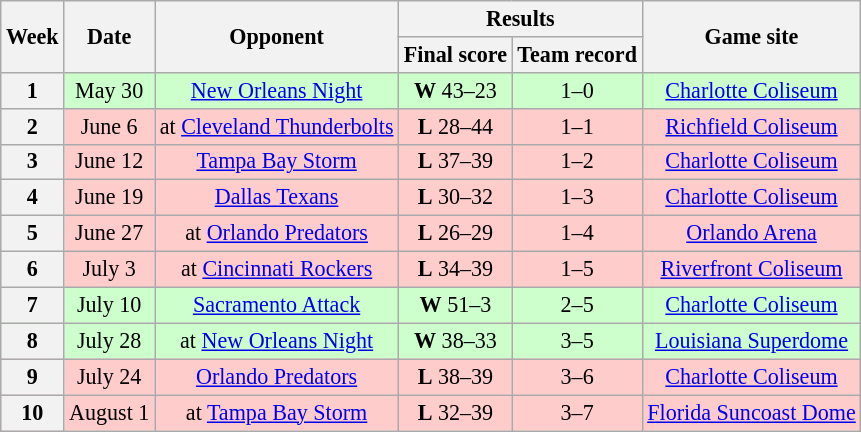<table class="wikitable" style="font-size: 92%;" "align=center">
<tr>
<th rowspan="2">Week</th>
<th rowspan="2">Date</th>
<th rowspan="2">Opponent</th>
<th colspan="2">Results</th>
<th rowspan="2">Game site</th>
</tr>
<tr>
<th>Final score</th>
<th>Team record</th>
</tr>
<tr style="background:#cfc">
<th>1</th>
<td style="text-align:center;">May 30</td>
<td style="text-align:center;"><a href='#'>New Orleans Night</a></td>
<td style="text-align:center;"><strong>W</strong> 43–23</td>
<td style="text-align:center;">1–0</td>
<td style="text-align:center;"><a href='#'>Charlotte Coliseum</a></td>
</tr>
<tr style="background:#fcc">
<th>2</th>
<td style="text-align:center;">June 6</td>
<td style="text-align:center;">at <a href='#'>Cleveland Thunderbolts</a></td>
<td style="text-align:center;"><strong>L</strong> 28–44</td>
<td style="text-align:center;">1–1</td>
<td style="text-align:center;"><a href='#'>Richfield Coliseum</a></td>
</tr>
<tr style="background:#fcc">
<th>3</th>
<td style="text-align:center;">June 12</td>
<td style="text-align:center;"><a href='#'>Tampa Bay Storm</a></td>
<td style="text-align:center;"><strong>L</strong> 37–39</td>
<td style="text-align:center;">1–2</td>
<td style="text-align:center;"><a href='#'>Charlotte Coliseum</a></td>
</tr>
<tr style="background:#fcc">
<th>4</th>
<td style="text-align:center;">June 19</td>
<td style="text-align:center;"><a href='#'>Dallas Texans</a></td>
<td style="text-align:center;"><strong>L</strong> 30–32</td>
<td style="text-align:center;">1–3</td>
<td style="text-align:center;"><a href='#'>Charlotte Coliseum</a></td>
</tr>
<tr style="background:#fcc">
<th>5</th>
<td style="text-align:center;">June 27</td>
<td style="text-align:center;">at <a href='#'>Orlando Predators</a></td>
<td style="text-align:center;"><strong>L</strong> 26–29</td>
<td style="text-align:center;">1–4</td>
<td style="text-align:center;"><a href='#'>Orlando Arena</a></td>
</tr>
<tr style="background:#fcc">
<th>6</th>
<td style="text-align:center;">July 3</td>
<td style="text-align:center;">at <a href='#'>Cincinnati Rockers</a></td>
<td style="text-align:center;"><strong>L</strong> 34–39</td>
<td style="text-align:center;">1–5</td>
<td style="text-align:center;"><a href='#'>Riverfront Coliseum</a></td>
</tr>
<tr style="background:#cfc">
<th>7</th>
<td style="text-align:center;">July 10</td>
<td style="text-align:center;"><a href='#'>Sacramento Attack</a></td>
<td style="text-align:center;"><strong>W</strong> 51–3</td>
<td style="text-align:center;">2–5</td>
<td style="text-align:center;"><a href='#'>Charlotte Coliseum</a></td>
</tr>
<tr style="background:#cfc">
<th>8</th>
<td style="text-align:center;">July 28</td>
<td style="text-align:center;">at <a href='#'>New Orleans Night</a></td>
<td style="text-align:center;"><strong>W</strong> 38–33</td>
<td style="text-align:center;">3–5</td>
<td style="text-align:center;"><a href='#'>Louisiana Superdome</a></td>
</tr>
<tr style="background:#fcc">
<th>9</th>
<td style="text-align:center;">July 24</td>
<td style="text-align:center;"><a href='#'>Orlando Predators</a></td>
<td style="text-align:center;"><strong>L</strong> 38–39</td>
<td style="text-align:center;">3–6</td>
<td style="text-align:center;"><a href='#'>Charlotte Coliseum</a></td>
</tr>
<tr style="background:#fcc">
<th>10</th>
<td style="text-align:center;">August 1</td>
<td style="text-align:center;">at <a href='#'>Tampa Bay Storm</a></td>
<td style="text-align:center;"><strong>L</strong> 32–39</td>
<td style="text-align:center;">3–7</td>
<td style="text-align:center;"><a href='#'>Florida Suncoast Dome</a></td>
</tr>
</table>
